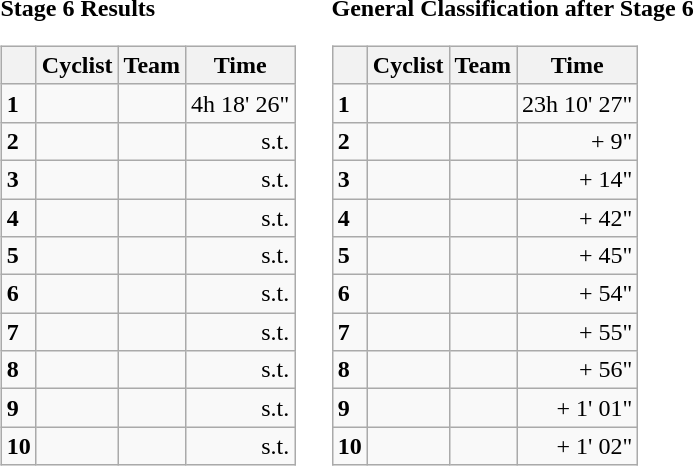<table>
<tr>
<td><strong>Stage 6 Results</strong><br><table class="wikitable">
<tr>
<th></th>
<th>Cyclist</th>
<th>Team</th>
<th>Time</th>
</tr>
<tr>
<td><strong>1</strong></td>
<td></td>
<td></td>
<td align="right">4h 18' 26"</td>
</tr>
<tr>
<td><strong>2</strong></td>
<td></td>
<td></td>
<td align="right">s.t.</td>
</tr>
<tr>
<td><strong>3</strong></td>
<td></td>
<td></td>
<td align="right">s.t.</td>
</tr>
<tr>
<td><strong>4</strong></td>
<td></td>
<td></td>
<td align="right">s.t.</td>
</tr>
<tr>
<td><strong>5</strong></td>
<td></td>
<td></td>
<td align="right">s.t.</td>
</tr>
<tr>
<td><strong>6</strong></td>
<td></td>
<td></td>
<td align="right">s.t.</td>
</tr>
<tr>
<td><strong>7</strong></td>
<td></td>
<td></td>
<td align="right">s.t.</td>
</tr>
<tr>
<td><strong>8</strong></td>
<td></td>
<td></td>
<td align="right">s.t.</td>
</tr>
<tr>
<td><strong>9</strong></td>
<td></td>
<td></td>
<td align="right">s.t.</td>
</tr>
<tr>
<td><strong>10</strong></td>
<td></td>
<td></td>
<td align="right">s.t.</td>
</tr>
</table>
</td>
<td></td>
<td><strong>General Classification after Stage 6</strong><br><table class="wikitable">
<tr>
<th></th>
<th>Cyclist</th>
<th>Team</th>
<th>Time</th>
</tr>
<tr>
<td><strong>1</strong></td>
<td> </td>
<td></td>
<td align="right">23h 10' 27"</td>
</tr>
<tr>
<td><strong>2</strong></td>
<td></td>
<td></td>
<td align="right">+ 9"</td>
</tr>
<tr>
<td><strong>3</strong></td>
<td></td>
<td></td>
<td align="right">+ 14"</td>
</tr>
<tr>
<td><strong>4</strong></td>
<td></td>
<td></td>
<td align="right">+ 42"</td>
</tr>
<tr>
<td><strong>5</strong></td>
<td></td>
<td></td>
<td align="right">+ 45"</td>
</tr>
<tr>
<td><strong>6</strong></td>
<td> </td>
<td></td>
<td align="right">+ 54"</td>
</tr>
<tr>
<td><strong>7</strong></td>
<td></td>
<td></td>
<td align="right">+ 55"</td>
</tr>
<tr>
<td><strong>8</strong></td>
<td></td>
<td></td>
<td align="right">+ 56"</td>
</tr>
<tr>
<td><strong>9</strong></td>
<td></td>
<td></td>
<td align="right">+ 1' 01"</td>
</tr>
<tr>
<td><strong>10</strong></td>
<td></td>
<td></td>
<td align="right">+ 1' 02"</td>
</tr>
</table>
</td>
</tr>
</table>
